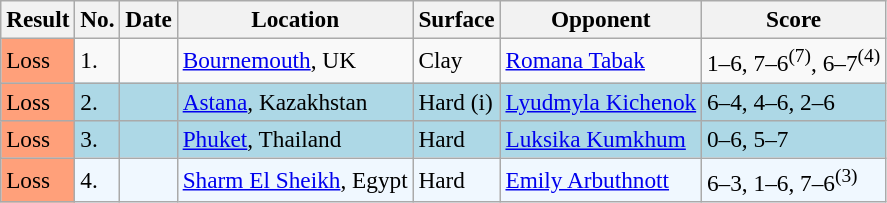<table class="sortable wikitable" style=font-size:97%>
<tr>
<th>Result</th>
<th>No.</th>
<th>Date</th>
<th>Location</th>
<th>Surface</th>
<th>Opponent</th>
<th class="unsortable">Score</th>
</tr>
<tr>
<td style="background:#ffa07a;">Loss</td>
<td>1.</td>
<td></td>
<td><a href='#'>Bournemouth</a>, UK</td>
<td>Clay</td>
<td> <a href='#'>Romana Tabak</a></td>
<td>1–6, 7–6<sup>(7)</sup>, 6–7<sup>(4)</sup></td>
</tr>
<tr style="background:lightblue;">
<td style="background:#ffa07a;">Loss</td>
<td>2.</td>
<td></td>
<td><a href='#'>Astana</a>, Kazakhstan</td>
<td>Hard (i)</td>
<td> <a href='#'>Lyudmyla Kichenok</a></td>
<td>6–4, 4–6, 2–6</td>
</tr>
<tr style="background:lightblue;">
<td style="background:#ffa07a;">Loss</td>
<td>3.</td>
<td></td>
<td><a href='#'>Phuket</a>, Thailand</td>
<td>Hard</td>
<td> <a href='#'>Luksika Kumkhum</a></td>
<td>0–6, 5–7</td>
</tr>
<tr bgcolor=#f0f8ff>
<td style="background:#ffa07a;">Loss</td>
<td>4.</td>
<td></td>
<td><a href='#'>Sharm El Sheikh</a>, Egypt</td>
<td>Hard</td>
<td> <a href='#'>Emily Arbuthnott</a></td>
<td>6–3, 1–6, 7–6<sup>(3)</sup></td>
</tr>
</table>
